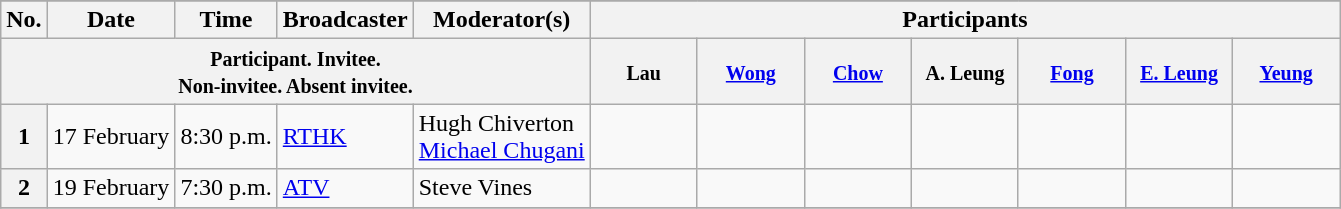<table class="wikitable">
<tr>
</tr>
<tr>
<th style="white-space:nowrap;">No.</th>
<th>Date</th>
<th>Time</th>
<th>Broadcaster</th>
<th>Moderator(s)</th>
<th scope="col" colspan="7">Participants</th>
</tr>
<tr>
<th colspan="5"><small> Participant.  Invitee.<br>  Non-invitee.  Absent invitee.</small></th>
<th scope="col" style="width:4em;"><small>Lau</small></th>
<th scope="col" style="width:4em;"><small><a href='#'>Wong</a></small></th>
<th scope="col" style="width:4em;"><small><a href='#'>Chow</a></small></th>
<th scope="col" style="width:4em;"><small>A. Leung</small></th>
<th scope="col" style="width:4em;"><small><a href='#'>Fong</a></small></th>
<th scope="col" style="width:4em;"><small><a href='#'>E. Leung</a></small></th>
<th scope="col" style="width:4em;"><small><a href='#'>Yeung</a></small></th>
</tr>
<tr>
<th>1</th>
<td style="white-space:nowrap;">17 February</td>
<td>8:30 p.m.</td>
<td><a href='#'>RTHK</a></td>
<td>Hugh Chiverton<br><a href='#'>Michael Chugani</a></td>
<td></td>
<td></td>
<td></td>
<td></td>
<td></td>
<td></td>
<td></td>
</tr>
<tr>
<th>2</th>
<td style="white-space:nowrap;">19 February</td>
<td>7:30 p.m.</td>
<td><a href='#'>ATV</a></td>
<td>Steve Vines</td>
<td></td>
<td></td>
<td></td>
<td></td>
<td></td>
<td></td>
<td></td>
</tr>
<tr>
</tr>
</table>
